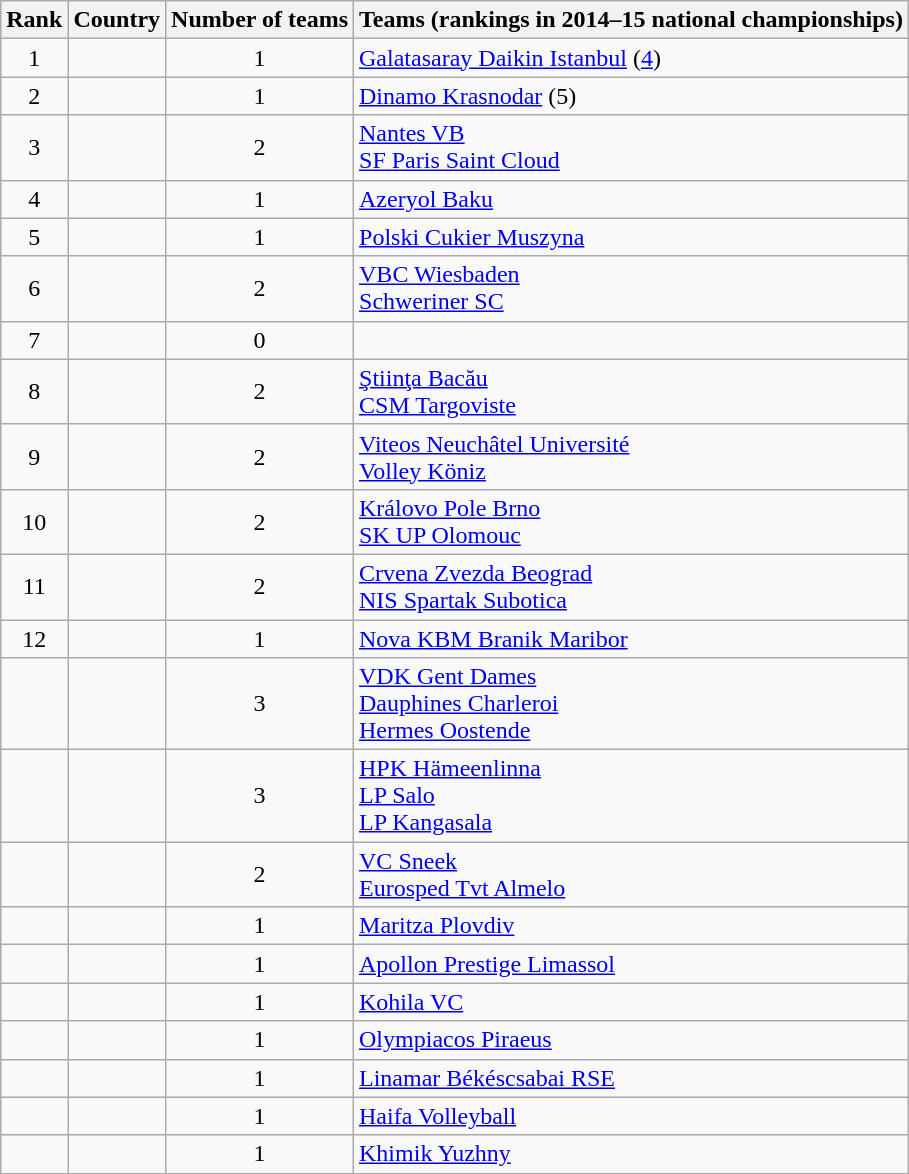<table class="wikitable" style="text-align:left">
<tr>
<th>Rank</th>
<th>Country</th>
<th>Number of teams</th>
<th>Teams (rankings in 2014–15 national championships)</th>
</tr>
<tr>
<td align="center">1</td>
<td></td>
<td align="center">1</td>
<td><a href='#'>Galatasaray Daikin Istanbul</a> (<a href='#'>4</a>)</td>
</tr>
<tr>
<td align="center">2</td>
<td></td>
<td align="center">1</td>
<td><a href='#'>Dinamo Krasnodar</a> (5)</td>
</tr>
<tr>
<td align="center">3</td>
<td></td>
<td align="center">2</td>
<td><a href='#'>Nantes VB</a> <br> <a href='#'>SF Paris Saint Cloud</a></td>
</tr>
<tr>
<td align="center">4</td>
<td></td>
<td align="center">1</td>
<td><a href='#'>Azeryol Baku</a></td>
</tr>
<tr>
<td align="center">5</td>
<td></td>
<td align="center">1</td>
<td><a href='#'>Polski Cukier Muszyna</a></td>
</tr>
<tr>
<td align="center">6</td>
<td></td>
<td align="center">2</td>
<td><a href='#'>VBC Wiesbaden</a> <br> <a href='#'>Schweriner SC</a></td>
</tr>
<tr>
<td align="center">7</td>
<td></td>
<td align="center">0</td>
<td></td>
</tr>
<tr>
<td align="center">8</td>
<td></td>
<td align="center">2</td>
<td><a href='#'>Ştiinţa Bacău</a> <br> <a href='#'>CSM Targoviste</a></td>
</tr>
<tr>
<td align="center">9</td>
<td></td>
<td align="center">2</td>
<td><a href='#'>Viteos Neuchâtel Université</a> <br> <a href='#'>Volley Köniz</a></td>
</tr>
<tr>
<td align="center">10</td>
<td></td>
<td align="center">2</td>
<td><a href='#'>Královo Pole Brno</a> <br> <a href='#'>SK UP Olomouc</a></td>
</tr>
<tr>
<td align="center">11</td>
<td></td>
<td align="center">2</td>
<td><a href='#'>Crvena Zvezda Beograd</a> <br> <a href='#'>NIS Spartak Subotica</a></td>
</tr>
<tr>
<td align="center">12</td>
<td></td>
<td align="center">1</td>
<td><a href='#'>Nova KBM Branik Maribor</a></td>
</tr>
<tr>
<td align="center"></td>
<td></td>
<td align="center">3</td>
<td><a href='#'>VDK Gent Dames</a> <br> <a href='#'>Dauphines Charleroi</a> <br> <a href='#'>Hermes Oostende</a></td>
</tr>
<tr>
<td align="center"></td>
<td></td>
<td align="center">3</td>
<td><a href='#'>HPK Hämeenlinna</a> <br> <a href='#'>LP Salo</a> <br> <a href='#'>LP Kangasala</a></td>
</tr>
<tr>
<td align="center"></td>
<td></td>
<td align="center">2</td>
<td><a href='#'>VC Sneek</a> <br> <a href='#'>Eurosped Tvt Almelo</a></td>
</tr>
<tr>
<td align="center"></td>
<td></td>
<td align="center">1</td>
<td><a href='#'>Maritza Plovdiv</a></td>
</tr>
<tr>
<td align="center"></td>
<td></td>
<td align="center">1</td>
<td><a href='#'>Apollon Prestige Limassol</a></td>
</tr>
<tr>
<td align="center"></td>
<td></td>
<td align="center">1</td>
<td><a href='#'>Kohila VC</a></td>
</tr>
<tr>
<td align="center"></td>
<td></td>
<td align="center">1</td>
<td><a href='#'>Olympiacos Piraeus</a></td>
</tr>
<tr>
<td align="center"></td>
<td></td>
<td align="center">1</td>
<td><a href='#'>Linamar Békéscsabai RSE</a></td>
</tr>
<tr>
<td align="center"></td>
<td></td>
<td align="center">1</td>
<td><a href='#'>Haifa Volleyball</a></td>
</tr>
<tr>
<td align="center"></td>
<td></td>
<td align="center">1</td>
<td><a href='#'>Khimik Yuzhny</a></td>
</tr>
</table>
